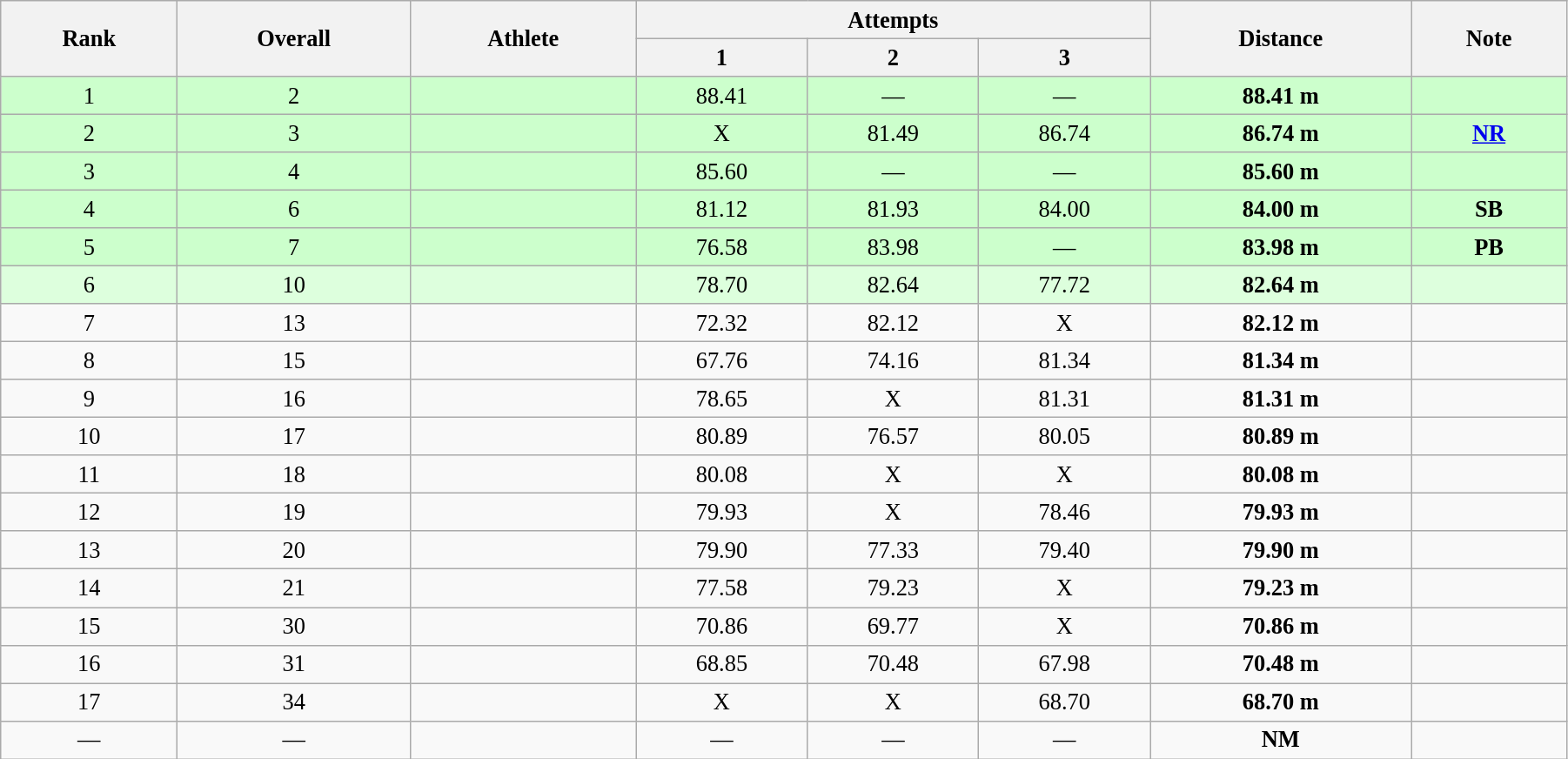<table class="wikitable" style=" text-align:center; font-size:110%;" width="95%">
<tr>
<th rowspan="2">Rank</th>
<th rowspan="2">Overall</th>
<th rowspan="2">Athlete</th>
<th colspan="3">Attempts</th>
<th rowspan="2">Distance</th>
<th rowspan="2">Note</th>
</tr>
<tr>
<th>1</th>
<th>2</th>
<th>3</th>
</tr>
<tr style="background:#ccffcc;">
<td>1</td>
<td>2</td>
<td align=left></td>
<td>88.41</td>
<td>—</td>
<td>—</td>
<td><strong>88.41 m </strong></td>
<td></td>
</tr>
<tr style="background:#ccffcc;">
<td>2</td>
<td>3</td>
<td align=left></td>
<td>X</td>
<td>81.49</td>
<td>86.74</td>
<td><strong>86.74 m</strong></td>
<td><strong><a href='#'>NR</a></strong></td>
</tr>
<tr style="background:#ccffcc;">
<td>3</td>
<td>4</td>
<td align=left></td>
<td>85.60</td>
<td>—</td>
<td>—</td>
<td><strong>85.60 m </strong></td>
<td></td>
</tr>
<tr style="background:#ccffcc;">
<td>4</td>
<td>6</td>
<td align=left></td>
<td>81.12</td>
<td>81.93</td>
<td>84.00</td>
<td><strong>84.00 m</strong></td>
<td><strong>SB</strong></td>
</tr>
<tr style="background:#ccffcc;">
<td>5</td>
<td>7</td>
<td align=left></td>
<td>76.58</td>
<td>83.98</td>
<td>—</td>
<td><strong>83.98 m</strong></td>
<td><strong>PB</strong></td>
</tr>
<tr style="background:#ddffdd;">
<td>6</td>
<td>10</td>
<td align=left></td>
<td>78.70</td>
<td>82.64</td>
<td>77.72</td>
<td><strong>82.64 m </strong></td>
<td></td>
</tr>
<tr>
<td>7</td>
<td>13</td>
<td align=left></td>
<td>72.32</td>
<td>82.12</td>
<td>X</td>
<td><strong>82.12 m </strong></td>
<td></td>
</tr>
<tr>
<td>8</td>
<td>15</td>
<td align=left></td>
<td>67.76</td>
<td>74.16</td>
<td>81.34</td>
<td><strong>81.34 m </strong></td>
<td></td>
</tr>
<tr>
<td>9</td>
<td>16</td>
<td align=left></td>
<td>78.65</td>
<td>X</td>
<td>81.31</td>
<td><strong>81.31 m </strong></td>
<td></td>
</tr>
<tr>
<td>10</td>
<td>17</td>
<td align=left></td>
<td>80.89</td>
<td>76.57</td>
<td>80.05</td>
<td><strong>80.89 m </strong></td>
<td></td>
</tr>
<tr>
<td>11</td>
<td>18</td>
<td align=left></td>
<td>80.08</td>
<td>X</td>
<td>X</td>
<td><strong>80.08 m </strong></td>
<td></td>
</tr>
<tr>
<td>12</td>
<td>19</td>
<td align=left></td>
<td>79.93</td>
<td>X</td>
<td>78.46</td>
<td><strong>79.93 m </strong></td>
<td></td>
</tr>
<tr>
<td>13</td>
<td>20</td>
<td align=left></td>
<td>79.90</td>
<td>77.33</td>
<td>79.40</td>
<td><strong>79.90 m </strong></td>
<td></td>
</tr>
<tr>
<td>14</td>
<td>21</td>
<td align=left></td>
<td>77.58</td>
<td>79.23</td>
<td>X</td>
<td><strong>79.23 m </strong></td>
<td></td>
</tr>
<tr>
<td>15</td>
<td>30</td>
<td align=left></td>
<td>70.86</td>
<td>69.77</td>
<td>X</td>
<td><strong>70.86 m </strong></td>
<td></td>
</tr>
<tr>
<td>16</td>
<td>31</td>
<td align=left></td>
<td>68.85</td>
<td>70.48</td>
<td>67.98</td>
<td><strong>70.48 m </strong></td>
<td></td>
</tr>
<tr>
<td>17</td>
<td>34</td>
<td align=left></td>
<td>X</td>
<td>X</td>
<td>68.70</td>
<td><strong>68.70 m </strong></td>
<td></td>
</tr>
<tr>
<td>—</td>
<td>—</td>
<td align=left></td>
<td>—</td>
<td>—</td>
<td>—</td>
<td><strong>NM </strong></td>
<td></td>
</tr>
</table>
